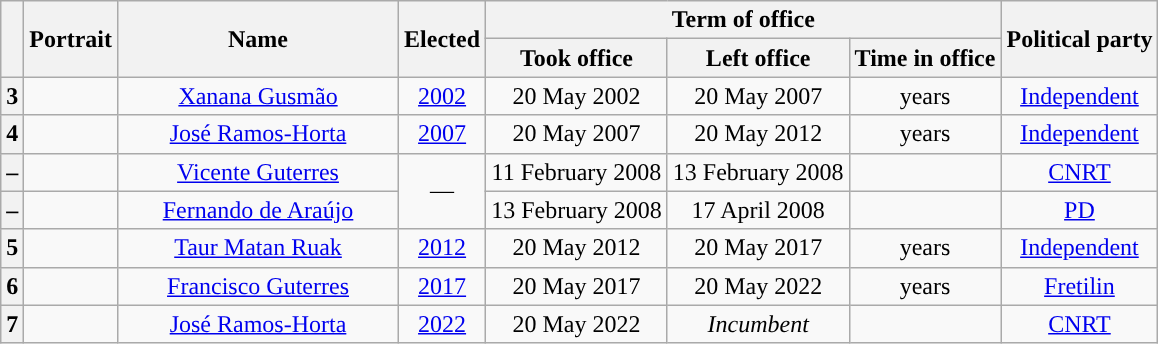<table class="wikitable" style="text-align:center">
<tr>
<th rowspan="2"></th>
<th rowspan="2">Portrait</th>
<th rowspan="2" width="180">Name<br></th>
<th rowspan="2">Elected</th>
<th colspan="3">Term of office</th>
<th rowspan="2">Political party</th>
</tr>
<tr>
<th>Took office</th>
<th>Left office</th>
<th>Time in office</th>
</tr>
<tr>
<th style="background:">3</th>
<td></td>
<td><a href='#'>Xanana Gusmão</a><br></td>
<td><a href='#'>2002</a></td>
<td>20 May 2002</td>
<td>20 May 2007</td>
<td> years</td>
<td><a href='#'>Independent</a></td>
</tr>
<tr>
<th style="background:">4</th>
<td></td>
<td><a href='#'>José Ramos-Horta</a><br></td>
<td><a href='#'>2007</a></td>
<td>20 May 2007</td>
<td>20 May 2012</td>
<td> years</td>
<td><a href='#'>Independent</a></td>
</tr>
<tr>
<th style="background:">–</th>
<td></td>
<td><a href='#'>Vicente Guterres</a><br></td>
<td rowspan="2">—</td>
<td>11 February 2008</td>
<td>13 February 2008</td>
<td></td>
<td><a href='#'>CNRT</a></td>
</tr>
<tr>
<th style="background:">–</th>
<td></td>
<td><a href='#'>Fernando de Araújo</a><br></td>
<td>13 February 2008</td>
<td>17 April 2008</td>
<td></td>
<td><a href='#'>PD</a></td>
</tr>
<tr>
<th style="background:">5</th>
<td></td>
<td><a href='#'>Taur Matan Ruak</a><br></td>
<td><a href='#'>2012</a></td>
<td>20 May 2012</td>
<td>20 May 2017</td>
<td> years</td>
<td><a href='#'>Independent</a></td>
</tr>
<tr>
<th style="background:">6</th>
<td></td>
<td><a href='#'>Francisco Guterres</a><br></td>
<td><a href='#'>2017</a></td>
<td>20 May 2017</td>
<td>20 May 2022</td>
<td> years</td>
<td><a href='#'>Fretilin</a></td>
</tr>
<tr>
<th style="background:">7</th>
<td></td>
<td><a href='#'>José Ramos-Horta</a><br></td>
<td><a href='#'>2022</a></td>
<td>20 May 2022</td>
<td><em>Incumbent</em></td>
<td></td>
<td><a href='#'>CNRT</a></td>
</tr>
</table>
